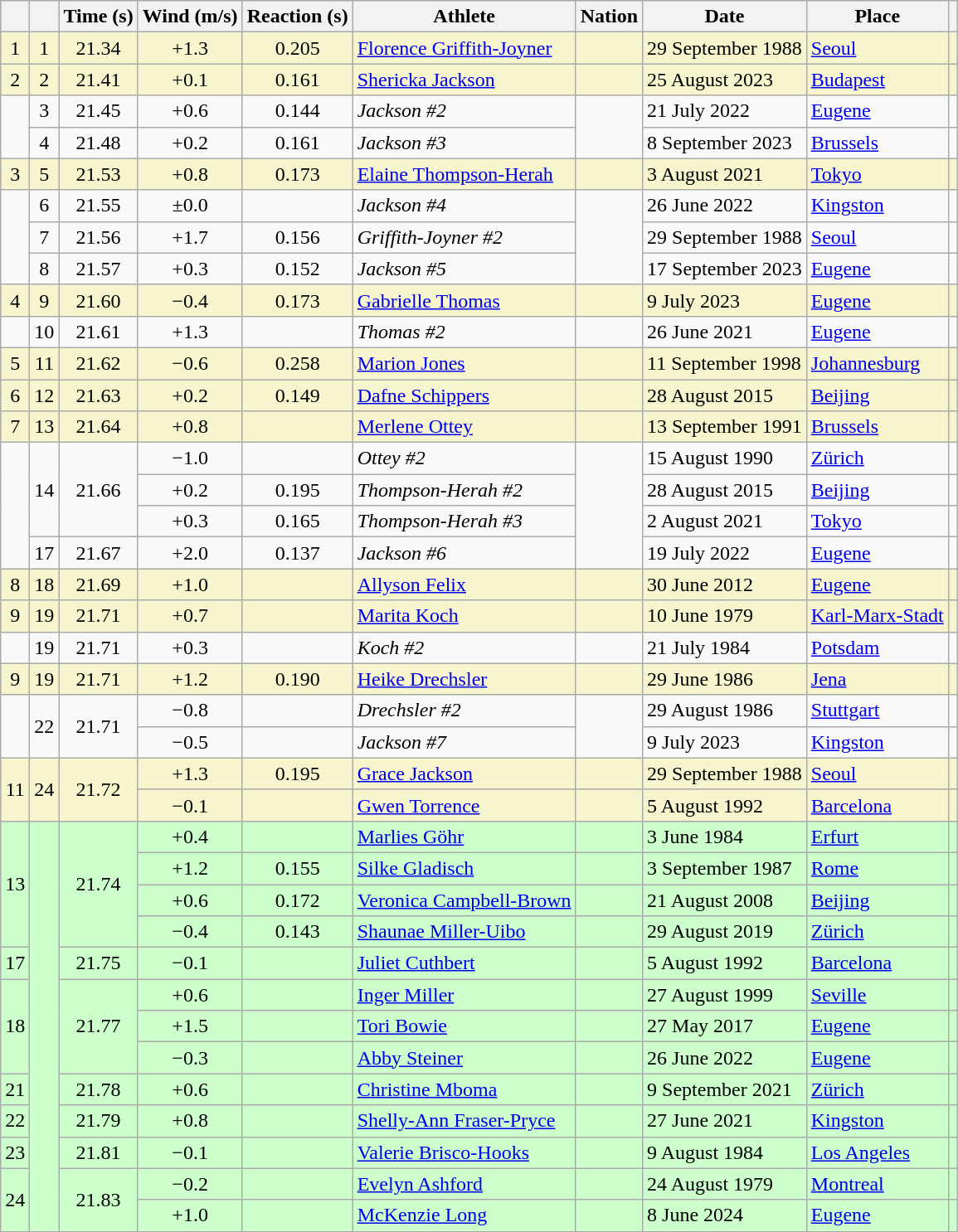<table class="wikitable sortable">
<tr>
<th></th>
<th></th>
<th>Time (s)</th>
<th>Wind (m/s)</th>
<th>Reaction (s)</th>
<th>Athlete</th>
<th>Nation</th>
<th>Date</th>
<th>Place</th>
<th class="unsortable"></th>
</tr>
<tr bgcolor="#f6F5CE">
<td align=center>1</td>
<td align=center>1</td>
<td align=center>21.34</td>
<td align=center>+1.3</td>
<td align=center>0.205</td>
<td><a href='#'>Florence Griffith-Joyner</a></td>
<td></td>
<td>29 September 1988</td>
<td><a href='#'>Seoul</a></td>
<td></td>
</tr>
<tr bgcolor="#f6F5CE">
<td align="center">2</td>
<td align="center">2</td>
<td align="center">21.41</td>
<td align="center">+0.1</td>
<td align="center">0.161</td>
<td><a href='#'>Shericka Jackson</a></td>
<td></td>
<td>25 August 2023</td>
<td><a href='#'>Budapest</a></td>
<td></td>
</tr>
<tr>
<td rowspan=2></td>
<td align="center">3</td>
<td align="center">21.45</td>
<td align="center">+0.6</td>
<td align="center">0.144</td>
<td><em>Jackson #2</em></td>
<td rowspan=2></td>
<td>21 July 2022</td>
<td><a href='#'>Eugene</a></td>
<td></td>
</tr>
<tr>
<td align=center>4</td>
<td align=center>21.48</td>
<td align=center>+0.2</td>
<td align=center>0.161</td>
<td><em>Jackson #3</em></td>
<td>8 September 2023</td>
<td><a href='#'>Brussels</a></td>
<td></td>
</tr>
<tr bgcolor="#f6F5CE">
<td align=center>3</td>
<td align=center>5</td>
<td align=center>21.53</td>
<td align=center>+0.8</td>
<td align=center>0.173</td>
<td><a href='#'>Elaine Thompson-Herah</a></td>
<td></td>
<td>3 August 2021</td>
<td><a href='#'>Tokyo</a></td>
<td></td>
</tr>
<tr>
<td rowspan=3></td>
<td align=center>6</td>
<td align=center>21.55</td>
<td align=center>±0.0</td>
<td align=center></td>
<td><em>Jackson #4</em></td>
<td rowspan="3"></td>
<td>26 June 2022</td>
<td><a href='#'>Kingston</a></td>
<td></td>
</tr>
<tr>
<td align="center">7</td>
<td align="center">21.56</td>
<td align="center">+1.7</td>
<td align=center>0.156</td>
<td><em>Griffith-Joyner #2</em></td>
<td>29 September 1988</td>
<td><a href='#'>Seoul</a></td>
<td></td>
</tr>
<tr>
<td align=center>8</td>
<td align=center>21.57</td>
<td align=center>+0.3</td>
<td align=center>0.152</td>
<td><em>Jackson #5</em></td>
<td>17 September 2023</td>
<td><a href='#'>Eugene</a></td>
<td></td>
</tr>
<tr bgcolor="#f6F5CE">
<td align="center">4</td>
<td align="center">9</td>
<td align="center">21.60</td>
<td align="center">−0.4</td>
<td align=center>0.173</td>
<td><a href='#'>Gabrielle Thomas</a></td>
<td></td>
<td>9 July 2023</td>
<td><a href='#'>Eugene</a></td>
<td></td>
</tr>
<tr>
<td></td>
<td align="center">10</td>
<td align="center">21.61</td>
<td align="center">+1.3</td>
<td></td>
<td><em>Thomas #2</em></td>
<td></td>
<td>26 June 2021</td>
<td><a href='#'>Eugene</a></td>
<td></td>
</tr>
<tr bgcolor="#f6F5CE">
<td align="center">5</td>
<td align="center">11</td>
<td align="center">21.62</td>
<td align="center">−0.6</td>
<td align="center">0.258</td>
<td><a href='#'>Marion Jones</a></td>
<td></td>
<td>11 September 1998</td>
<td><a href='#'>Johannesburg</a></td>
<td></td>
</tr>
<tr bgcolor="#f6F5CE">
<td align="center">6</td>
<td align="center">12</td>
<td align="center">21.63</td>
<td align="center">+0.2</td>
<td align="center">0.149</td>
<td><a href='#'>Dafne Schippers</a></td>
<td></td>
<td>28 August 2015</td>
<td><a href='#'>Beijing</a></td>
<td></td>
</tr>
<tr bgcolor="#f6F5CE">
<td align="center">7</td>
<td align="center">13</td>
<td align="center">21.64</td>
<td align="center">+0.8</td>
<td align="center"></td>
<td><a href='#'>Merlene Ottey</a></td>
<td></td>
<td>13 September 1991</td>
<td><a href='#'>Brussels</a></td>
<td></td>
</tr>
<tr>
<td rowspan="4"></td>
<td rowspan="3" align="center">14</td>
<td rowspan="3" align="center">21.66</td>
<td align="center">−1.0</td>
<td align="center"></td>
<td><em>Ottey #2</em></td>
<td rowspan="4"></td>
<td>15 August 1990</td>
<td><a href='#'>Zürich</a></td>
<td></td>
</tr>
<tr>
<td align=center>+0.2</td>
<td align=center>0.195</td>
<td><em>Thompson-Herah #2</em></td>
<td>28 August 2015</td>
<td><a href='#'>Beijing</a></td>
<td></td>
</tr>
<tr>
<td align=center>+0.3</td>
<td align=center>0.165</td>
<td><em>Thompson-Herah #3</em></td>
<td>2 August 2021</td>
<td><a href='#'>Tokyo</a></td>
<td></td>
</tr>
<tr>
<td align=center>17</td>
<td align=center>21.67</td>
<td align=center>+2.0</td>
<td align=center>0.137</td>
<td><em>Jackson #6</em></td>
<td>19 July 2022</td>
<td><a href='#'>Eugene</a></td>
<td></td>
</tr>
<tr bgcolor="#f6F5CE">
<td align="center">8</td>
<td align="center">18</td>
<td align="center">21.69</td>
<td align="center">+1.0</td>
<td align=center></td>
<td><a href='#'>Allyson Felix</a></td>
<td></td>
<td>30 June 2012</td>
<td><a href='#'>Eugene</a></td>
<td></td>
</tr>
<tr bgcolor="#f6F5CE">
<td align="center">9</td>
<td align="center">19</td>
<td align="center">21.71</td>
<td align="center">+0.7</td>
<td align=center></td>
<td><a href='#'>Marita Koch</a></td>
<td></td>
<td>10 June 1979</td>
<td><a href='#'>Karl-Marx-Stadt</a></td>
<td></td>
</tr>
<tr>
<td></td>
<td align=center>19</td>
<td align="center">21.71</td>
<td align="center">+0.3</td>
<td align=center></td>
<td><em>Koch #2</em></td>
<td></td>
<td>21 July 1984</td>
<td><a href='#'>Potsdam</a></td>
<td></td>
</tr>
<tr bgcolor="#f6F5CE">
<td align="center">9</td>
<td align=center>19</td>
<td align="center">21.71</td>
<td align="center">+1.2</td>
<td align=center>0.190</td>
<td><a href='#'>Heike Drechsler</a></td>
<td></td>
<td>29 June 1986</td>
<td><a href='#'>Jena</a></td>
<td></td>
</tr>
<tr>
<td rowspan=2></td>
<td rowspan=2 align=center>22</td>
<td rowspan=2 align="center">21.71</td>
<td align="center">−0.8</td>
<td></td>
<td><em>Drechsler #2</em></td>
<td rowspan=2></td>
<td>29 August 1986</td>
<td><a href='#'>Stuttgart</a></td>
<td></td>
</tr>
<tr>
<td align="center">−0.5</td>
<td></td>
<td><em>Jackson #7</em></td>
<td>9 July 2023</td>
<td><a href='#'>Kingston</a></td>
<td></td>
</tr>
<tr bgcolor="#f6F5CE">
<td rowspan="2" align="center">11</td>
<td rowspan="2" align="center">24</td>
<td rowspan="2" align="center">21.72</td>
<td align="center">+1.3</td>
<td align=center>0.195</td>
<td><a href='#'>Grace Jackson</a></td>
<td></td>
<td>29 September 1988</td>
<td><a href='#'>Seoul</a></td>
<td></td>
</tr>
<tr bgcolor="#f6F5CE">
<td align=center>−0.1</td>
<td align=center></td>
<td><a href='#'>Gwen Torrence</a></td>
<td></td>
<td>5 August 1992</td>
<td><a href='#'>Barcelona</a></td>
<td></td>
</tr>
<tr bgcolor=#CCFFCC>
<td rowspan=4 align=center>13</td>
<td rowspan=13 align="center"></td>
<td rowspan="4" align="center">21.74</td>
<td align=center>+0.4</td>
<td align=center></td>
<td><a href='#'>Marlies Göhr</a></td>
<td></td>
<td>3 June 1984</td>
<td><a href='#'>Erfurt</a></td>
<td></td>
</tr>
<tr bgcolor=#CCFFCC>
<td align=center>+1.2</td>
<td align=center>0.155</td>
<td><a href='#'>Silke Gladisch</a></td>
<td></td>
<td>3 September 1987</td>
<td><a href='#'>Rome</a></td>
<td></td>
</tr>
<tr bgcolor=#CCFFCC>
<td align=center>+0.6</td>
<td align=center>0.172</td>
<td><a href='#'>Veronica Campbell-Brown</a></td>
<td></td>
<td>21 August 2008</td>
<td><a href='#'>Beijing</a></td>
<td></td>
</tr>
<tr bgcolor=#CCFFCC>
<td align=center>−0.4</td>
<td align=center>0.143</td>
<td><a href='#'>Shaunae Miller-Uibo</a></td>
<td></td>
<td>29 August 2019</td>
<td><a href='#'>Zürich</a></td>
<td></td>
</tr>
<tr bgcolor=#CCFFCC>
<td align="center">17</td>
<td align="center">21.75</td>
<td align="center">−0.1</td>
<td align=center></td>
<td><a href='#'>Juliet Cuthbert</a></td>
<td></td>
<td>5 August 1992</td>
<td><a href='#'>Barcelona</a></td>
<td></td>
</tr>
<tr bgcolor=#CCFFCC>
<td rowspan=3 align=center>18</td>
<td rowspan="3" align="center">21.77</td>
<td align=center>+0.6</td>
<td align=center></td>
<td><a href='#'>Inger Miller</a></td>
<td></td>
<td>27 August 1999</td>
<td><a href='#'>Seville</a></td>
<td></td>
</tr>
<tr bgcolor=#CCFFCC>
<td align=center>+1.5</td>
<td align=center></td>
<td><a href='#'>Tori Bowie</a></td>
<td></td>
<td>27 May 2017</td>
<td><a href='#'>Eugene</a></td>
<td></td>
</tr>
<tr bgcolor=#CCFFCC>
<td align=center>−0.3</td>
<td align=center></td>
<td><a href='#'>Abby Steiner</a></td>
<td></td>
<td>26 June 2022</td>
<td><a href='#'>Eugene</a></td>
<td></td>
</tr>
<tr bgcolor=#CCFFCC>
<td align=center>21</td>
<td align="center">21.78</td>
<td align=center>+0.6</td>
<td align=center></td>
<td><a href='#'>Christine Mboma</a></td>
<td></td>
<td>9 September 2021</td>
<td><a href='#'>Zürich</a></td>
<td></td>
</tr>
<tr bgcolor=#CCFFCC>
<td align=center>22</td>
<td align="center">21.79</td>
<td align=center>+0.8</td>
<td align=center></td>
<td><a href='#'>Shelly-Ann Fraser-Pryce</a></td>
<td></td>
<td>27 June 2021</td>
<td><a href='#'>Kingston</a></td>
<td></td>
</tr>
<tr bgcolor="#CCFFCC">
<td align="center">23</td>
<td align="center">21.81</td>
<td align="center">−0.1</td>
<td align=center></td>
<td><a href='#'>Valerie Brisco-Hooks</a></td>
<td></td>
<td>9 August 1984</td>
<td><a href='#'>Los Angeles</a></td>
<td></td>
</tr>
<tr bgcolor=#CCFFCC>
<td rowspan="2" align="center">24</td>
<td rowspan="2" align="center">21.83</td>
<td align=center>−0.2</td>
<td align=center></td>
<td><a href='#'>Evelyn Ashford</a></td>
<td></td>
<td>24 August 1979</td>
<td><a href='#'>Montreal</a></td>
<td></td>
</tr>
<tr bgcolor=#CCFFCC>
<td align="center">+1.0</td>
<td align="center"></td>
<td><a href='#'>McKenzie Long</a></td>
<td></td>
<td>8 June 2024</td>
<td><a href='#'>Eugene</a></td>
<td></td>
</tr>
</table>
